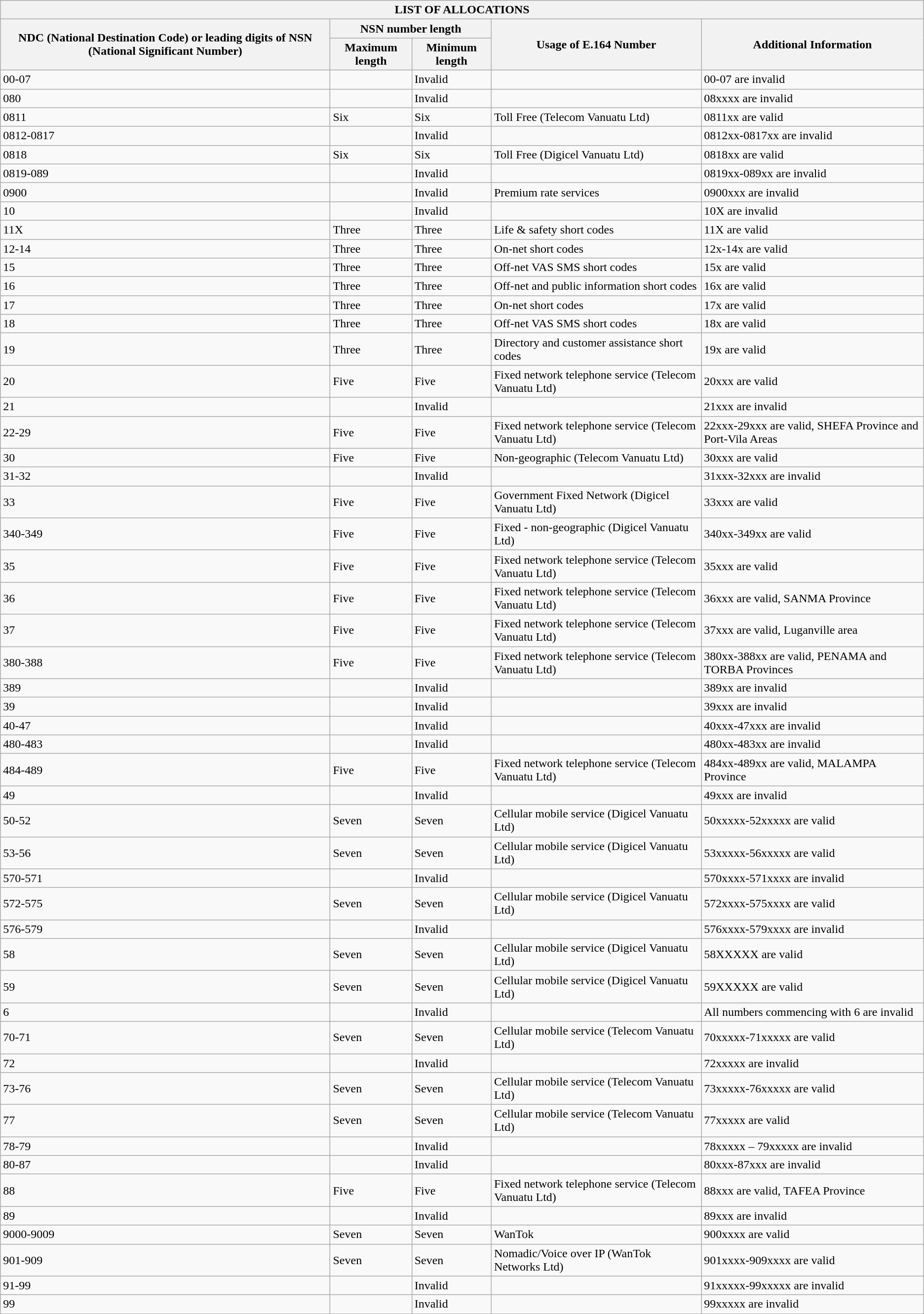<table class="wikitable" border=1>
<tr>
<th colspan="5">LIST OF ALLOCATIONS</th>
</tr>
<tr>
<th rowspan="2">NDC (National Destination Code) or leading digits of NSN (National Significant Number)</th>
<th COLSPAN="2">NSN number length</th>
<th rowspan="2">Usage of E.164 Number</th>
<th rowspan="2">Additional Information</th>
</tr>
<tr>
<th>Maximum length</th>
<th>Minimum length</th>
</tr>
<tr>
<td>00-07</td>
<td></td>
<td>Invalid</td>
<td></td>
<td>00-07 are invalid</td>
</tr>
<tr>
<td>080</td>
<td></td>
<td>Invalid</td>
<td></td>
<td>08xxxx are invalid</td>
</tr>
<tr>
<td>0811</td>
<td>Six</td>
<td>Six</td>
<td>Toll Free (Telecom Vanuatu Ltd)</td>
<td>0811xx are valid</td>
</tr>
<tr>
<td>0812-0817</td>
<td></td>
<td>Invalid</td>
<td></td>
<td>0812xx-0817xx are invalid</td>
</tr>
<tr>
<td>0818</td>
<td>Six</td>
<td>Six</td>
<td>Toll Free (Digicel Vanuatu Ltd)</td>
<td>0818xx are valid</td>
</tr>
<tr>
<td>0819-089</td>
<td></td>
<td>Invalid</td>
<td></td>
<td>0819xx-089xx are invalid</td>
</tr>
<tr>
<td>0900</td>
<td></td>
<td>Invalid</td>
<td>Premium rate services</td>
<td>0900xxx are invalid</td>
</tr>
<tr>
<td>10</td>
<td></td>
<td>Invalid</td>
<td></td>
<td>10X are invalid</td>
</tr>
<tr>
<td>11X</td>
<td>Three</td>
<td>Three</td>
<td>Life & safety short codes</td>
<td>11X are valid</td>
</tr>
<tr>
<td>12-14</td>
<td>Three</td>
<td>Three</td>
<td>On-net short codes</td>
<td>12x-14x are valid</td>
</tr>
<tr>
<td>15</td>
<td>Three</td>
<td>Three</td>
<td>Off-net VAS SMS short codes</td>
<td>15x are valid</td>
</tr>
<tr>
<td>16</td>
<td>Three</td>
<td>Three</td>
<td>Off-net and public information short codes</td>
<td>16x are valid</td>
</tr>
<tr>
<td>17</td>
<td>Three</td>
<td>Three</td>
<td>On-net short codes</td>
<td>17x are valid</td>
</tr>
<tr>
<td>18</td>
<td>Three</td>
<td>Three</td>
<td>Off-net VAS SMS short codes</td>
<td>18x are valid</td>
</tr>
<tr>
<td>19</td>
<td>Three</td>
<td>Three</td>
<td>Directory and customer assistance short codes</td>
<td>19x are valid</td>
</tr>
<tr>
<td>20</td>
<td>Five</td>
<td>Five</td>
<td>Fixed network telephone service (Telecom Vanuatu Ltd)</td>
<td>20xxx are valid</td>
</tr>
<tr>
<td>21</td>
<td></td>
<td>Invalid</td>
<td></td>
<td>21xxx are invalid</td>
</tr>
<tr>
<td>22-29</td>
<td>Five</td>
<td>Five</td>
<td>Fixed network telephone service (Telecom Vanuatu Ltd)</td>
<td>22xxx-29xxx are valid, SHEFA Province and Port-Vila Areas</td>
</tr>
<tr>
<td>30</td>
<td>Five</td>
<td>Five</td>
<td>Non-geographic (Telecom Vanuatu Ltd)</td>
<td>30xxx are valid</td>
</tr>
<tr>
<td>31-32</td>
<td></td>
<td>Invalid</td>
<td></td>
<td>31xxx-32xxx are invalid</td>
</tr>
<tr>
<td>33</td>
<td>Five</td>
<td>Five</td>
<td>Government Fixed Network (Digicel Vanuatu Ltd)</td>
<td>33xxx are valid</td>
</tr>
<tr>
<td>340-349</td>
<td>Five</td>
<td>Five</td>
<td>Fixed - non-geographic (Digicel Vanuatu Ltd)</td>
<td>340xx-349xx are valid</td>
</tr>
<tr>
<td>35</td>
<td>Five</td>
<td>Five</td>
<td>Fixed network telephone service (Telecom Vanuatu Ltd)</td>
<td>35xxx are valid</td>
</tr>
<tr>
<td>36</td>
<td>Five</td>
<td>Five</td>
<td>Fixed network telephone service (Telecom Vanuatu Ltd)</td>
<td>36xxx are valid, SANMA Province</td>
</tr>
<tr>
<td>37</td>
<td>Five</td>
<td>Five</td>
<td>Fixed network telephone service (Telecom Vanuatu Ltd)</td>
<td>37xxx are valid, Luganville area</td>
</tr>
<tr>
<td>380-388</td>
<td>Five</td>
<td>Five</td>
<td>Fixed network telephone service (Telecom Vanuatu Ltd)</td>
<td>380xx-388xx are valid, PENAMA and TORBA Provinces</td>
</tr>
<tr>
<td>389</td>
<td></td>
<td>Invalid</td>
<td></td>
<td>389xx are invalid</td>
</tr>
<tr>
<td>39</td>
<td></td>
<td>Invalid</td>
<td></td>
<td>39xxx are invalid</td>
</tr>
<tr>
<td>40-47</td>
<td></td>
<td>Invalid</td>
<td></td>
<td>40xxx-47xxx are invalid</td>
</tr>
<tr>
<td>480-483</td>
<td></td>
<td>Invalid</td>
<td></td>
<td>480xx-483xx are invalid</td>
</tr>
<tr>
<td>484-489</td>
<td>Five</td>
<td>Five</td>
<td>Fixed network telephone service (Telecom Vanuatu Ltd)</td>
<td>484xx-489xx are valid, MALAMPA Province</td>
</tr>
<tr>
<td>49</td>
<td></td>
<td>Invalid</td>
<td></td>
<td>49xxx are invalid</td>
</tr>
<tr>
<td>50-52</td>
<td>Seven</td>
<td>Seven</td>
<td>Cellular mobile service (Digicel Vanuatu Ltd)</td>
<td>50xxxxx-52xxxxx are valid</td>
</tr>
<tr>
<td>53-56</td>
<td>Seven</td>
<td>Seven</td>
<td>Cellular mobile service (Digicel Vanuatu Ltd)</td>
<td>53xxxxx-56xxxxx are valid</td>
</tr>
<tr>
<td>570-571</td>
<td></td>
<td>Invalid</td>
<td></td>
<td>570xxxx-571xxxx are invalid</td>
</tr>
<tr>
<td>572-575</td>
<td>Seven</td>
<td>Seven</td>
<td>Cellular mobile service (Digicel Vanuatu Ltd)</td>
<td>572xxxx-575xxxx are valid</td>
</tr>
<tr>
<td>576-579</td>
<td></td>
<td>Invalid</td>
<td></td>
<td>576xxxx-579xxxx are invalid</td>
</tr>
<tr>
<td>58</td>
<td>Seven</td>
<td>Seven</td>
<td>Cellular mobile service (Digicel Vanuatu Ltd)</td>
<td>58XXXXX are valid</td>
</tr>
<tr>
<td>59</td>
<td>Seven</td>
<td>Seven</td>
<td>Cellular mobile service (Digicel Vanuatu Ltd)</td>
<td>59XXXXX are valid</td>
</tr>
<tr>
<td>6</td>
<td></td>
<td>Invalid</td>
<td></td>
<td>All numbers commencing with 6 are invalid</td>
</tr>
<tr>
<td>70-71</td>
<td>Seven</td>
<td>Seven</td>
<td>Cellular mobile service (Telecom Vanuatu Ltd)</td>
<td>70xxxxx-71xxxxx are valid</td>
</tr>
<tr>
<td>72</td>
<td></td>
<td>Invalid</td>
<td></td>
<td>72xxxxx are invalid</td>
</tr>
<tr>
<td>73-76</td>
<td>Seven</td>
<td>Seven</td>
<td>Cellular mobile service (Telecom Vanuatu Ltd)</td>
<td>73xxxxx-76xxxxx are valid</td>
</tr>
<tr>
<td>77</td>
<td>Seven</td>
<td>Seven</td>
<td>Cellular mobile service (Telecom Vanuatu Ltd)</td>
<td>77xxxxx are valid</td>
</tr>
<tr>
<td>78-79</td>
<td></td>
<td>Invalid</td>
<td></td>
<td>78xxxxx – 79xxxxx are invalid</td>
</tr>
<tr>
<td>80-87</td>
<td></td>
<td>Invalid</td>
<td></td>
<td>80xxx-87xxx are invalid</td>
</tr>
<tr>
<td>88</td>
<td>Five</td>
<td>Five</td>
<td>Fixed network telephone service (Telecom Vanuatu Ltd)</td>
<td>88xxx are valid, TAFEA Province</td>
</tr>
<tr>
<td>89</td>
<td></td>
<td>Invalid</td>
<td></td>
<td>89xxx are invalid</td>
</tr>
<tr>
<td>9000-9009</td>
<td>Seven</td>
<td>Seven</td>
<td>WanTok</td>
<td>900xxxx are valid</td>
</tr>
<tr>
<td>901-909</td>
<td>Seven</td>
<td>Seven</td>
<td>Nomadic/Voice over IP (WanTok Networks Ltd)</td>
<td>901xxxx-909xxxx are valid</td>
</tr>
<tr>
<td>91-99</td>
<td></td>
<td>Invalid</td>
<td></td>
<td>91xxxxx-99xxxxx are invalid</td>
</tr>
<tr>
<td>99</td>
<td></td>
<td>Invalid</td>
<td></td>
<td>99xxxxx are invalid</td>
</tr>
</table>
